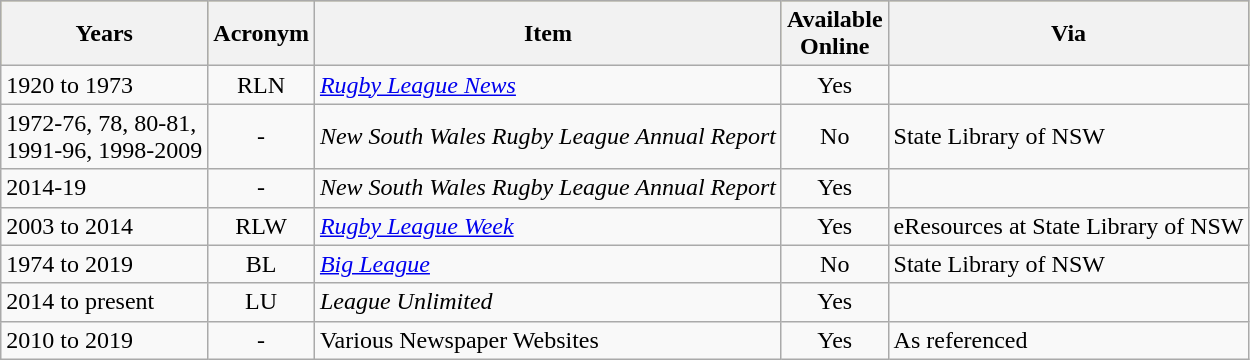<table class="wikitable">
<tr bgcolor=#bdb76b>
<th>Years</th>
<th>Acronym</th>
<th>Item</th>
<th>Available<br>Online</th>
<th>Via</th>
</tr>
<tr>
<td>1920 to 1973</td>
<td align=center>RLN</td>
<td><em><a href='#'>Rugby League News</a></em></td>
<td align=center>Yes</td>
<td></td>
</tr>
<tr>
<td>1972-76, 78, 80-81,<br>1991-96, 1998-2009</td>
<td align=center>-</td>
<td><em>New South Wales Rugby League Annual Report</em></td>
<td align=center>No</td>
<td>State Library of NSW</td>
</tr>
<tr>
<td>2014-19</td>
<td align=center>-</td>
<td><em>New South Wales Rugby League Annual Report</em></td>
<td align=center>Yes</td>
<td></td>
</tr>
<tr>
<td>2003 to 2014</td>
<td align=center>RLW</td>
<td><em><a href='#'>Rugby League Week</a></em></td>
<td align=center>Yes</td>
<td>eResources at State Library of NSW</td>
</tr>
<tr>
<td>1974 to 2019</td>
<td align=center>BL</td>
<td><em><a href='#'>Big League</a></em></td>
<td align=center>No</td>
<td>State Library of NSW</td>
</tr>
<tr>
<td>2014 to present</td>
<td align=center>LU</td>
<td><em>League Unlimited</em></td>
<td align=center>Yes</td>
<td></td>
</tr>
<tr>
<td>2010 to 2019</td>
<td align=center>-</td>
<td>Various Newspaper Websites</td>
<td align=center>Yes</td>
<td>As referenced</td>
</tr>
</table>
